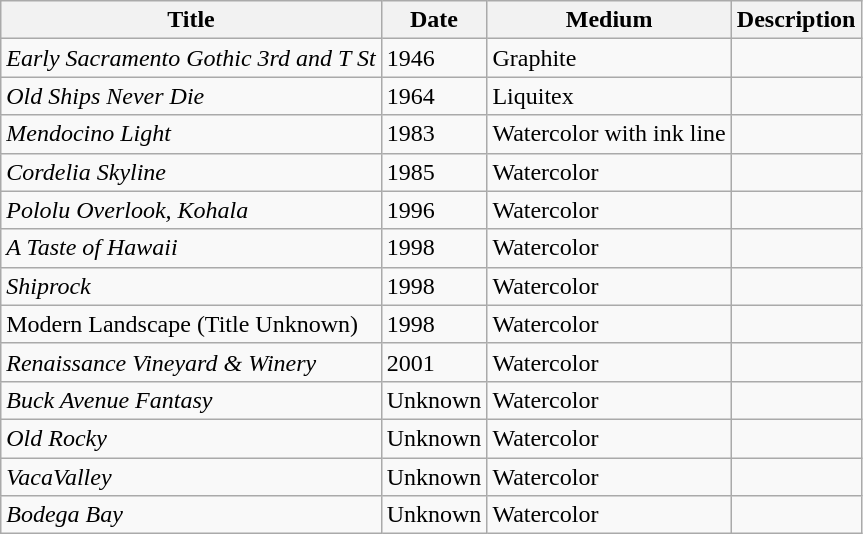<table class="wikitable">
<tr>
<th>Title</th>
<th>Date</th>
<th>Medium</th>
<th>Description</th>
</tr>
<tr>
<td><em>Early Sacramento Gothic 3rd and T St</em></td>
<td>1946</td>
<td>Graphite</td>
<td></td>
</tr>
<tr>
<td><em>Old Ships Never Die</em></td>
<td>1964</td>
<td>Liquitex</td>
<td></td>
</tr>
<tr>
<td><em>Mendocino Light</em></td>
<td>1983</td>
<td>Watercolor with ink line</td>
<td></td>
</tr>
<tr>
<td><em>Cordelia Skyline</em></td>
<td>1985</td>
<td>Watercolor</td>
<td></td>
</tr>
<tr>
<td><em>Pololu Overlook, Kohala</em></td>
<td>1996</td>
<td>Watercolor</td>
<td></td>
</tr>
<tr>
<td><em>A Taste of Hawaii</em></td>
<td>1998</td>
<td>Watercolor</td>
<td></td>
</tr>
<tr>
<td><em>Shiprock</em></td>
<td>1998</td>
<td>Watercolor</td>
<td></td>
</tr>
<tr>
<td>Modern Landscape (Title Unknown)</td>
<td>1998</td>
<td>Watercolor</td>
<td></td>
</tr>
<tr>
<td><em>Renaissance Vineyard & Winery</em></td>
<td>2001</td>
<td>Watercolor</td>
<td></td>
</tr>
<tr>
<td><em>Buck Avenue Fantasy</em></td>
<td>Unknown</td>
<td>Watercolor</td>
<td></td>
</tr>
<tr>
<td><em>Old Rocky</em></td>
<td>Unknown</td>
<td>Watercolor</td>
<td></td>
</tr>
<tr>
<td><em>VacaValley</em></td>
<td>Unknown</td>
<td>Watercolor</td>
<td></td>
</tr>
<tr>
<td><em>Bodega Bay</em></td>
<td>Unknown</td>
<td>Watercolor</td>
<td></td>
</tr>
</table>
